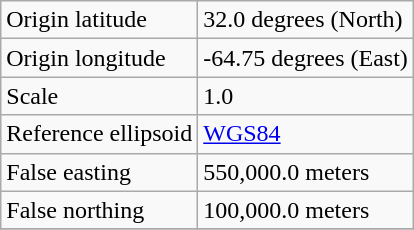<table class="wikitable">
<tr>
<td>Origin latitude</td>
<td>32.0 degrees (North)</td>
</tr>
<tr>
<td>Origin longitude</td>
<td>-64.75 degrees (East)</td>
</tr>
<tr>
<td>Scale</td>
<td>1.0</td>
</tr>
<tr>
<td>Reference ellipsoid</td>
<td><a href='#'>WGS84</a></td>
</tr>
<tr>
<td>False easting</td>
<td>550,000.0 meters</td>
</tr>
<tr>
<td>False northing</td>
<td>100,000.0 meters</td>
</tr>
<tr>
</tr>
</table>
